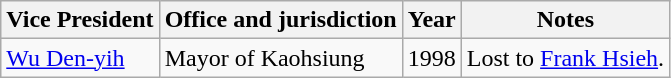<table class=wikitable>
<tr>
<th>Vice President</th>
<th>Office and jurisdiction</th>
<th>Year</th>
<th>Notes</th>
</tr>
<tr>
<td nowrap><a href='#'>Wu Den-yih</a></td>
<td nowrap>Mayor of Kaohsiung</td>
<td>1998</td>
<td>Lost to <a href='#'>Frank Hsieh</a>.</td>
</tr>
</table>
